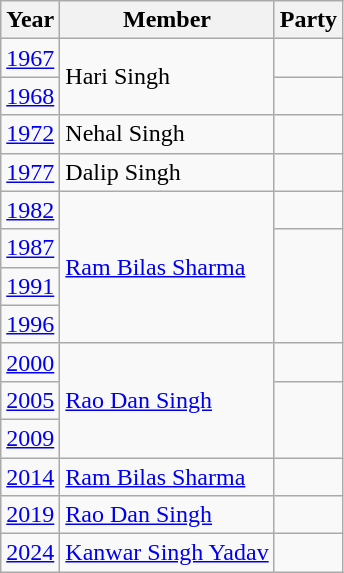<table class="wikitable">
<tr>
<th>Year</th>
<th>Member</th>
<th colspan="2">Party</th>
</tr>
<tr>
<td><a href='#'>1967</a></td>
<td rowspan=2>Hari Singh</td>
<td></td>
</tr>
<tr>
<td><a href='#'>1968</a></td>
<td></td>
</tr>
<tr>
<td><a href='#'>1972</a></td>
<td>Nehal Singh</td>
<td></td>
</tr>
<tr>
<td><a href='#'>1977</a></td>
<td>Dalip Singh</td>
<td></td>
</tr>
<tr>
<td><a href='#'>1982</a></td>
<td rowspan=4><a href='#'>Ram Bilas Sharma</a></td>
<td></td>
</tr>
<tr>
<td><a href='#'>1987</a></td>
</tr>
<tr>
<td><a href='#'>1991</a></td>
</tr>
<tr>
<td><a href='#'>1996</a></td>
</tr>
<tr>
<td><a href='#'>2000</a></td>
<td rowspan=3><a href='#'>Rao Dan Singh</a></td>
<td></td>
</tr>
<tr>
<td><a href='#'>2005</a></td>
</tr>
<tr>
<td><a href='#'>2009</a></td>
</tr>
<tr>
<td><a href='#'>2014</a></td>
<td><a href='#'>Ram Bilas Sharma</a></td>
<td></td>
</tr>
<tr>
<td><a href='#'>2019</a></td>
<td><a href='#'>Rao Dan Singh</a></td>
<td></td>
</tr>
<tr>
<td><a href='#'>2024</a></td>
<td><a href='#'>Kanwar Singh Yadav</a></td>
<td></td>
</tr>
</table>
